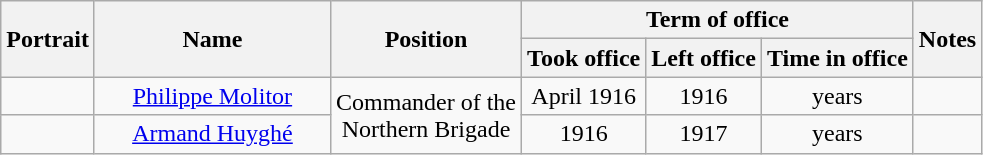<table class="wikitable" style="text-align:center">
<tr>
<th rowspan=2>Portrait</th>
<th width=150 rowspan=2>Name<br></th>
<th width=120 rowspan=2>Position</th>
<th colspan=3>Term of office</th>
<th rowspan=2>Notes</th>
</tr>
<tr>
<th>Took office</th>
<th>Left office</th>
<th>Time in office</th>
</tr>
<tr>
<td></td>
<td><a href='#'>Philippe Molitor</a><br></td>
<td rowspan=2>Commander of the Northern Brigade</td>
<td>April 1916</td>
<td>1916</td>
<td> years</td>
<td></td>
</tr>
<tr>
<td></td>
<td><a href='#'>Armand Huyghé</a><br></td>
<td>1916</td>
<td>1917</td>
<td> years</td>
<td></td>
</tr>
</table>
